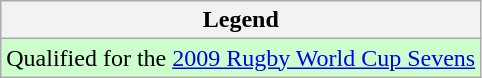<table class="wikitable">
<tr>
<th>Legend</th>
</tr>
<tr>
<td bgcolor="#ccffcc">Qualified for the <a href='#'>2009 Rugby World Cup Sevens</a></td>
</tr>
</table>
